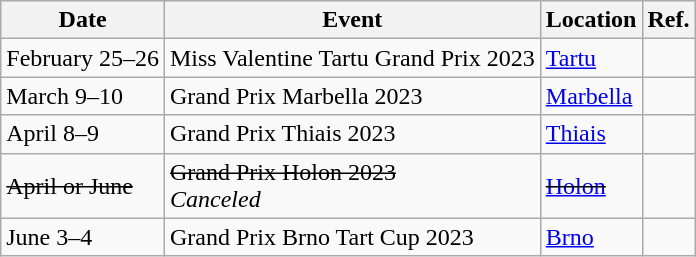<table class="wikitable sortable">
<tr>
<th>Date</th>
<th>Event</th>
<th>Location</th>
<th>Ref.</th>
</tr>
<tr>
<td>February 25–26</td>
<td>Miss Valentine Tartu Grand Prix 2023</td>
<td> <a href='#'>Tartu</a></td>
<td></td>
</tr>
<tr>
<td>March 9–10</td>
<td>Grand Prix Marbella 2023</td>
<td> <a href='#'>Marbella</a></td>
<td></td>
</tr>
<tr>
<td>April 8–9</td>
<td>Grand Prix Thiais 2023</td>
<td> <a href='#'>Thiais</a></td>
<td></td>
</tr>
<tr>
<td><s>April or June</s></td>
<td><s>Grand Prix Holon 2023</s><br><em>Canceled</em></td>
<td><s> <a href='#'>Holon</a></s></td>
<td></td>
</tr>
<tr>
<td>June 3–4</td>
<td>Grand Prix Brno Tart Cup 2023</td>
<td> <a href='#'>Brno</a></td>
<td></td>
</tr>
</table>
